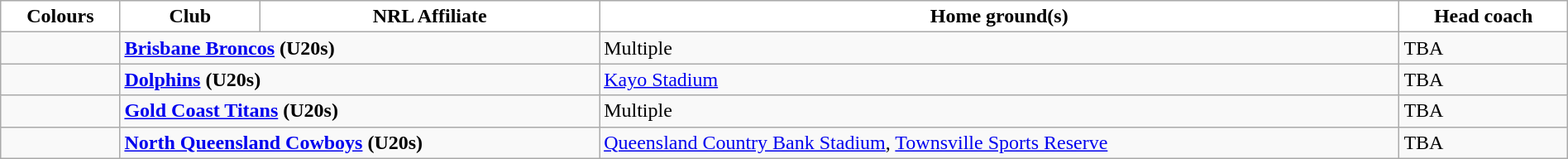<table class="wikitable" style="width:100%; text-align:left">
<tr>
<th style="background:white">Colours</th>
<th style="background:white">Club</th>
<th style="background:white">NRL Affiliate</th>
<th style="background:white">Home ground(s)</th>
<th style="background:white">Head coach</th>
</tr>
<tr>
<td></td>
<td colspan="2"><strong><a href='#'>Brisbane Broncos</a> (U20s)</strong></td>
<td>Multiple</td>
<td>TBA</td>
</tr>
<tr>
<td></td>
<td colspan="2"><strong><a href='#'>Dolphins</a> (U20s)</strong></td>
<td><a href='#'>Kayo Stadium</a></td>
<td>TBA</td>
</tr>
<tr>
<td></td>
<td colspan="2"><strong><a href='#'>Gold Coast Titans</a> (U20s)</strong></td>
<td>Multiple</td>
<td>TBA</td>
</tr>
<tr>
<td></td>
<td colspan="2"><strong><a href='#'>North Queensland Cowboys</a> (U20s)</strong></td>
<td><a href='#'>Queensland Country Bank Stadium</a>, <a href='#'>Townsville Sports Reserve</a></td>
<td>TBA</td>
</tr>
</table>
